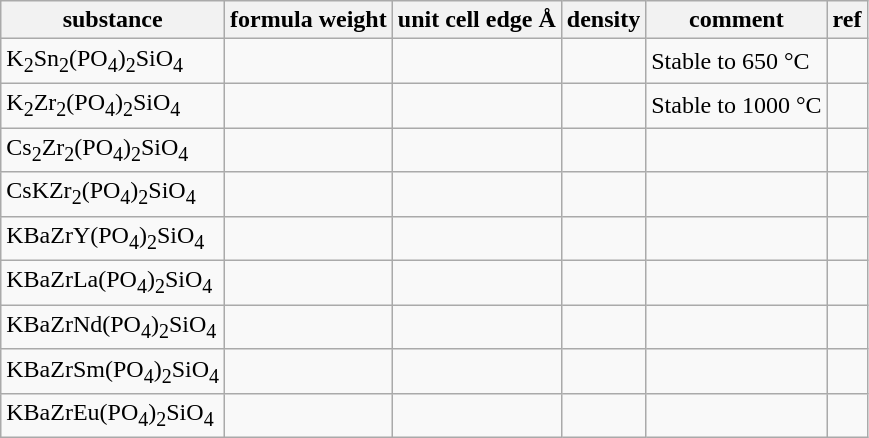<table class="wikitable">
<tr>
<th>substance</th>
<th>formula weight</th>
<th>unit cell edge Å</th>
<th>density</th>
<th>comment</th>
<th>ref</th>
</tr>
<tr>
<td>K<sub>2</sub>Sn<sub>2</sub>(PO<sub>4</sub>)<sub>2</sub>SiO<sub>4</sub></td>
<td></td>
<td></td>
<td></td>
<td>Stable to 650 °C</td>
<td></td>
</tr>
<tr>
<td>K<sub>2</sub>Zr<sub>2</sub>(PO<sub>4</sub>)<sub>2</sub>SiO<sub>4</sub></td>
<td></td>
<td></td>
<td></td>
<td>Stable to 1000 °C</td>
<td></td>
</tr>
<tr>
<td>Cs<sub>2</sub>Zr<sub>2</sub>(PO<sub>4</sub>)<sub>2</sub>SiO<sub>4</sub></td>
<td></td>
<td></td>
<td></td>
<td></td>
<td></td>
</tr>
<tr>
<td>CsKZr<sub>2</sub>(PO<sub>4</sub>)<sub>2</sub>SiO<sub>4</sub></td>
<td></td>
<td></td>
<td></td>
<td></td>
<td></td>
</tr>
<tr>
<td>KBaZrY(PO<sub>4</sub>)<sub>2</sub>SiO<sub>4</sub></td>
<td></td>
<td></td>
<td></td>
<td></td>
<td></td>
</tr>
<tr>
<td>KBaZrLa(PO<sub>4</sub>)<sub>2</sub>SiO<sub>4</sub></td>
<td></td>
<td></td>
<td></td>
<td></td>
<td></td>
</tr>
<tr>
<td>KBaZrNd(PO<sub>4</sub>)<sub>2</sub>SiO<sub>4</sub></td>
<td></td>
<td></td>
<td></td>
<td></td>
<td></td>
</tr>
<tr>
<td>KBaZrSm(PO<sub>4</sub>)<sub>2</sub>SiO<sub>4</sub></td>
<td></td>
<td></td>
<td></td>
<td></td>
<td></td>
</tr>
<tr>
<td>KBaZrEu(PO<sub>4</sub>)<sub>2</sub>SiO<sub>4</sub></td>
<td></td>
<td></td>
<td></td>
<td></td>
<td></td>
</tr>
</table>
